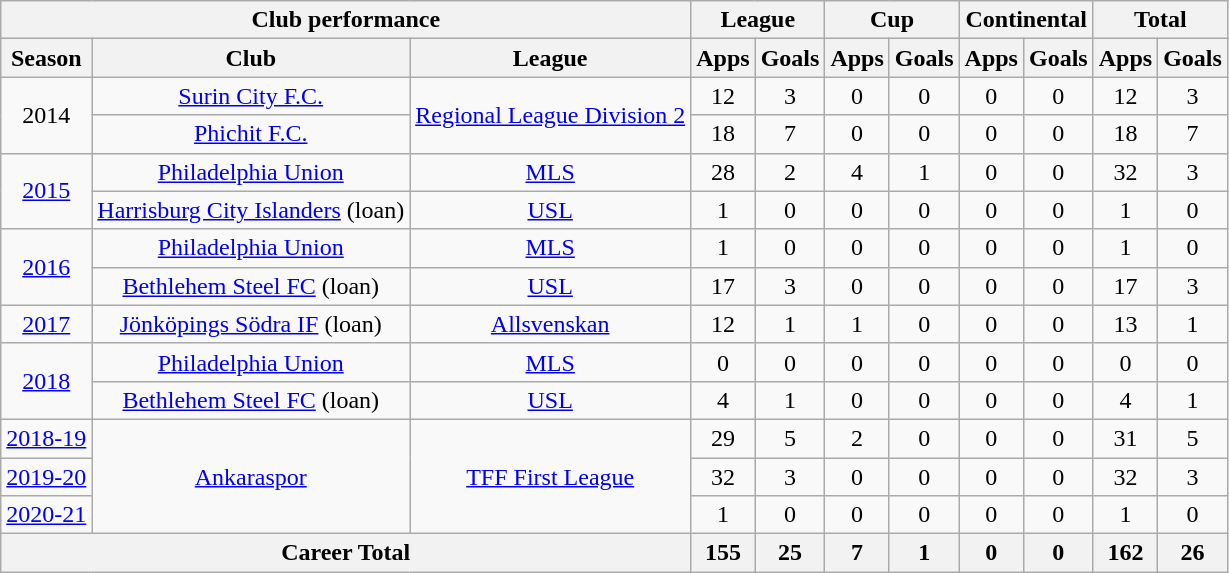<table class="wikitable" style="text-align:center">
<tr>
<th colspan=3>Club performance</th>
<th colspan=2>League</th>
<th colspan=2>Cup</th>
<th colspan=2>Continental</th>
<th colspan=2>Total</th>
</tr>
<tr>
<th>Season</th>
<th>Club</th>
<th>League</th>
<th>Apps</th>
<th>Goals</th>
<th>Apps</th>
<th>Goals</th>
<th>Apps</th>
<th>Goals</th>
<th>Apps</th>
<th>Goals</th>
</tr>
<tr>
<td rowspan="2">2014</td>
<td><a href='#'>Surin City F.C.</a></td>
<td rowspan="2"><a href='#'>Regional League Division 2</a></td>
<td>12</td>
<td>3</td>
<td>0</td>
<td>0</td>
<td>0</td>
<td>0</td>
<td>12</td>
<td>3</td>
</tr>
<tr>
<td><a href='#'>Phichit F.C.</a></td>
<td>18</td>
<td>7</td>
<td>0</td>
<td>0</td>
<td>0</td>
<td>0</td>
<td>18</td>
<td>7</td>
</tr>
<tr>
<td rowspan="2"><a href='#'>2015</a></td>
<td><a href='#'>Philadelphia Union</a></td>
<td><a href='#'>MLS</a></td>
<td>28</td>
<td>2</td>
<td>4</td>
<td>1</td>
<td>0</td>
<td>0</td>
<td>32</td>
<td>3</td>
</tr>
<tr>
<td><a href='#'>Harrisburg City Islanders</a> (loan)</td>
<td><a href='#'>USL</a></td>
<td>1</td>
<td>0</td>
<td>0</td>
<td>0</td>
<td>0</td>
<td>0</td>
<td>1</td>
<td>0</td>
</tr>
<tr>
<td rowspan="2"><a href='#'>2016</a></td>
<td><a href='#'>Philadelphia Union</a></td>
<td><a href='#'>MLS</a></td>
<td>1</td>
<td>0</td>
<td>0</td>
<td>0</td>
<td>0</td>
<td>0</td>
<td>1</td>
<td>0</td>
</tr>
<tr>
<td><a href='#'>Bethlehem Steel FC</a> (loan)</td>
<td><a href='#'>USL</a></td>
<td>17</td>
<td>3</td>
<td>0</td>
<td>0</td>
<td>0</td>
<td>0</td>
<td>17</td>
<td>3</td>
</tr>
<tr>
<td><a href='#'>2017</a></td>
<td><a href='#'>Jönköpings Södra IF</a> (loan)</td>
<td><a href='#'>Allsvenskan</a></td>
<td>12</td>
<td>1</td>
<td>1</td>
<td>0</td>
<td>0</td>
<td>0</td>
<td>13</td>
<td>1</td>
</tr>
<tr>
<td rowspan="2"><a href='#'>2018</a></td>
<td><a href='#'>Philadelphia Union</a></td>
<td><a href='#'>MLS</a></td>
<td>0</td>
<td>0</td>
<td>0</td>
<td>0</td>
<td>0</td>
<td>0</td>
<td>0</td>
<td>0</td>
</tr>
<tr>
<td><a href='#'>Bethlehem Steel FC</a> (loan)</td>
<td><a href='#'>USL</a></td>
<td>4</td>
<td>1</td>
<td>0</td>
<td>0</td>
<td>0</td>
<td>0</td>
<td>4</td>
<td>1</td>
</tr>
<tr>
<td><a href='#'>2018-19</a></td>
<td rowspan="3"><a href='#'>Ankaraspor</a></td>
<td rowspan="3"><a href='#'>TFF First League</a></td>
<td>29</td>
<td>5</td>
<td>2</td>
<td>0</td>
<td>0</td>
<td>0</td>
<td>31</td>
<td>5</td>
</tr>
<tr>
<td><a href='#'>2019-20</a></td>
<td>32</td>
<td>3</td>
<td>0</td>
<td>0</td>
<td>0</td>
<td>0</td>
<td>32</td>
<td>3</td>
</tr>
<tr>
<td><a href='#'>2020-21</a></td>
<td>1</td>
<td>0</td>
<td>0</td>
<td>0</td>
<td>0</td>
<td>0</td>
<td>1</td>
<td>0</td>
</tr>
<tr>
<th colspan=3>Career Total</th>
<th>155</th>
<th>25</th>
<th>7</th>
<th>1</th>
<th>0</th>
<th>0</th>
<th>162</th>
<th>26</th>
</tr>
</table>
